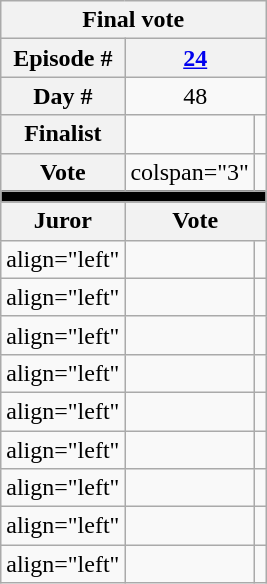<table class="wikitable nowrap" style="text-align:center; font-size:100%">
<tr>
<th colspan="4">Final vote</th>
</tr>
<tr>
<th>Episode #</th>
<th colspan="3"><a href='#'>24</a></th>
</tr>
<tr>
<th>Day #</th>
<td colspan="3">48</td>
</tr>
<tr>
<th>Finalist</th>
<td></td>
<td></td>
</tr>
<tr>
<th>Vote</th>
<td>colspan="3" </td>
</tr>
<tr>
<td colspan="3" bgcolor="black"></td>
</tr>
<tr>
<th>Juror</th>
<th colspan="2">Vote</th>
</tr>
<tr>
<td>align="left" </td>
<td></td>
<td></td>
</tr>
<tr>
<td>align="left" </td>
<td></td>
<td></td>
</tr>
<tr>
<td>align="left" </td>
<td></td>
<td></td>
</tr>
<tr>
<td>align="left" </td>
<td></td>
<td></td>
</tr>
<tr>
<td>align="left" </td>
<td></td>
<td></td>
</tr>
<tr>
<td>align="left" </td>
<td></td>
<td></td>
</tr>
<tr>
<td>align="left" </td>
<td></td>
<td></td>
</tr>
<tr>
<td>align="left" </td>
<td></td>
<td></td>
</tr>
<tr>
<td>align="left" </td>
<td></td>
<td></td>
</tr>
</table>
